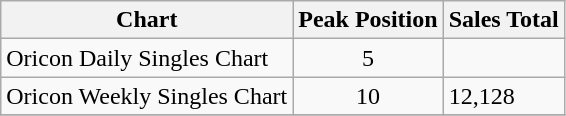<table class="wikitable">
<tr>
<th>Chart</th>
<th>Peak Position</th>
<th>Sales Total</th>
</tr>
<tr>
<td>Oricon Daily Singles Chart</td>
<td align="center">5</td>
<td></td>
</tr>
<tr>
<td>Oricon Weekly Singles Chart</td>
<td align="center">10</td>
<td>12,128</td>
</tr>
<tr>
</tr>
</table>
